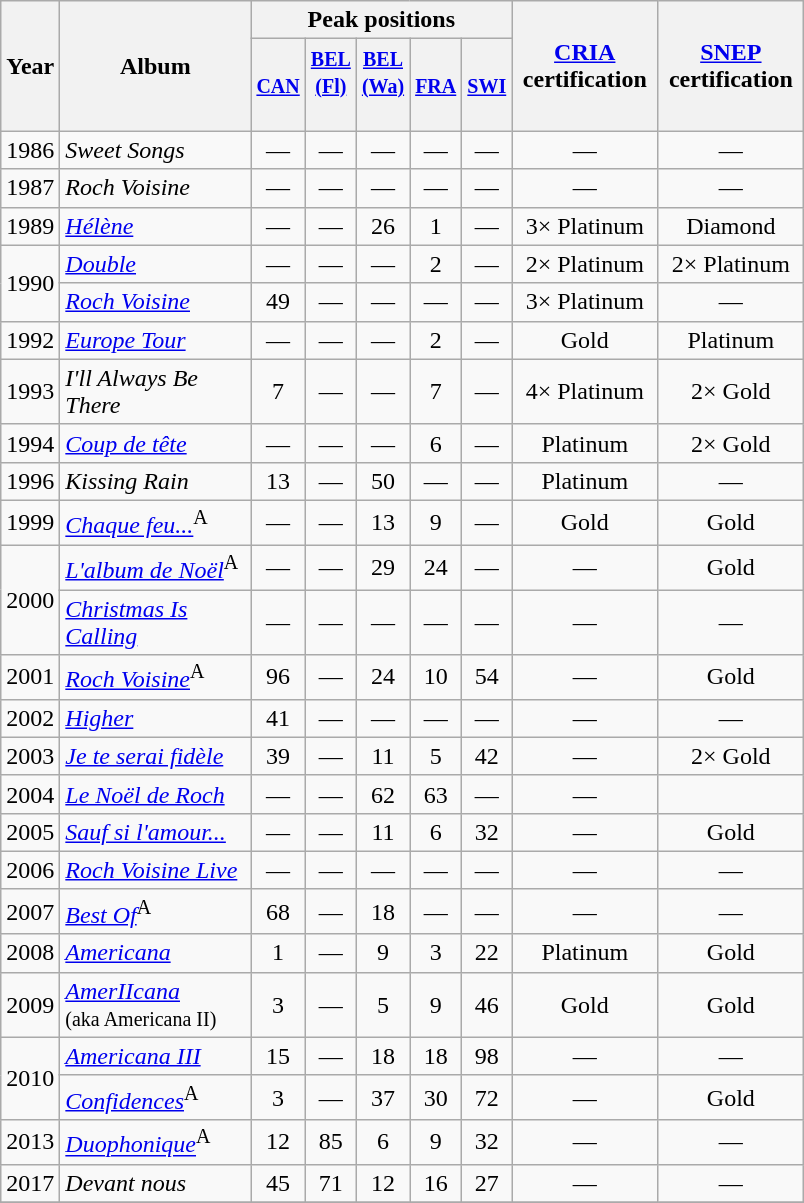<table class="wikitable">
<tr>
<th align="center" rowspan="2" width="10">Year</th>
<th align="center" rowspan="2" width="120">Album</th>
<th align="center" colspan="5" width="30">Peak positions</th>
<th align="center" rowspan="2" width="90"><a href='#'>CRIA</a> <br>certification</th>
<th align="center" rowspan="2" width="90"><a href='#'>SNEP</a> <br>certification </th>
</tr>
<tr>
<th width="20"><small><a href='#'>CAN</a></small></th>
<th width="20"><small><a href='#'>BEL <br>(Fl)</a><br></small><br></th>
<th width="20"><small><a href='#'>BEL <br>(Wa)</a><br></small><br></th>
<th width="20"><small><a href='#'>FRA</a><br></small></th>
<th width="20"><small><a href='#'>SWI</a></small><br></th>
</tr>
<tr>
<td>1986</td>
<td><em>Sweet Songs</em></td>
<td align="center">—</td>
<td align="center">—</td>
<td align="center">—</td>
<td align="center">—</td>
<td align="center">—</td>
<td align="center">—</td>
<td align="center">—</td>
</tr>
<tr>
<td>1987</td>
<td><em>Roch Voisine</em></td>
<td align="center">—</td>
<td align="center">—</td>
<td align="center">—</td>
<td align="center">—</td>
<td align="center">—</td>
<td align="center">—</td>
<td align="center">—</td>
</tr>
<tr>
<td>1989</td>
<td><em><a href='#'>Hélène</a></em></td>
<td align="center">—</td>
<td align="center">—</td>
<td align="center">26</td>
<td align="center">1</td>
<td align="center">—</td>
<td align="center">3× Platinum</td>
<td align="center">Diamond</td>
</tr>
<tr>
<td rowspan="2">1990</td>
<td><em><a href='#'>Double</a></em></td>
<td align="center">—</td>
<td align="center">—</td>
<td align="center">—</td>
<td align="center">2</td>
<td align="center">—</td>
<td align="center">2× Platinum</td>
<td align="center">2× Platinum</td>
</tr>
<tr>
<td><em><a href='#'>Roch Voisine</a></em></td>
<td align="center">49</td>
<td align="center">—</td>
<td align="center">—</td>
<td align="center">—</td>
<td align="center">—</td>
<td align="center">3× Platinum</td>
<td align="center">—</td>
</tr>
<tr>
<td>1992</td>
<td><em><a href='#'>Europe Tour</a></em></td>
<td align="center">—</td>
<td align="center">—</td>
<td align="center">—</td>
<td align="center">2</td>
<td align="center">—</td>
<td align="center">Gold</td>
<td align="center">Platinum</td>
</tr>
<tr>
<td>1993</td>
<td><em>I'll Always Be There</em></td>
<td align="center">7</td>
<td align="center">—</td>
<td align="center">—</td>
<td align="center">7</td>
<td align="center">—</td>
<td align="center">4× Platinum</td>
<td align="center">2× Gold</td>
</tr>
<tr>
<td>1994</td>
<td><em><a href='#'>Coup de tête</a></em></td>
<td align="center">—</td>
<td align="center">—</td>
<td align="center">—</td>
<td align="center">6</td>
<td align="center">—</td>
<td align="center">Platinum</td>
<td align="center">2× Gold</td>
</tr>
<tr>
<td>1996</td>
<td><em>Kissing Rain</em></td>
<td align="center">13</td>
<td align="center">—</td>
<td align="center">50</td>
<td align="center">—</td>
<td align="center">—</td>
<td align="center">Platinum</td>
<td align="center">—</td>
</tr>
<tr>
<td>1999</td>
<td><em><a href='#'>Chaque feu...</a></em><sup>A</sup></td>
<td align="center">—</td>
<td align="center">—</td>
<td align="center">13</td>
<td align="center">9</td>
<td align="center">—</td>
<td align="center">Gold</td>
<td align="center">Gold</td>
</tr>
<tr>
<td rowspan="2">2000</td>
<td><em><a href='#'>L'album de Noël</a></em><sup>A</sup></td>
<td align="center">—</td>
<td align="center">—</td>
<td align="center">29</td>
<td align="center">24</td>
<td align="center">—</td>
<td align="center">—</td>
<td align="center">Gold</td>
</tr>
<tr>
<td><em><a href='#'>Christmas Is Calling</a></em></td>
<td align="center">—</td>
<td align="center">—</td>
<td align="center">—</td>
<td align="center">—</td>
<td align="center">—</td>
<td align="center">—</td>
<td align="center">—</td>
</tr>
<tr>
<td>2001</td>
<td><em><a href='#'>Roch Voisine</a></em><sup>A</sup></td>
<td align="center">96</td>
<td align="center">—</td>
<td align="center">24</td>
<td align="center">10</td>
<td align="center">54</td>
<td align="center">—</td>
<td align="center">Gold</td>
</tr>
<tr>
<td>2002</td>
<td><em><a href='#'>Higher</a></em></td>
<td align="center">41</td>
<td align="center">—</td>
<td align="center">—</td>
<td align="center">—</td>
<td align="center">—</td>
<td align="center">—</td>
<td align="center">—</td>
</tr>
<tr>
<td>2003</td>
<td><em><a href='#'>Je te serai fidèle</a></em></td>
<td align="center">39</td>
<td align="center">—</td>
<td align="center">11</td>
<td align="center">5</td>
<td align="center">42</td>
<td align="center">—</td>
<td align="center">2× Gold</td>
</tr>
<tr>
<td>2004</td>
<td><em><a href='#'>Le Noël de Roch</a></em></td>
<td align="center">—</td>
<td align="center">—</td>
<td align="center">62</td>
<td align="center">63</td>
<td align="center">—</td>
<td align="center">—</td>
<td align="center"></td>
</tr>
<tr>
<td>2005</td>
<td><em><a href='#'>Sauf si l'amour...</a></em></td>
<td align="center">—</td>
<td align="center">—</td>
<td align="center">11</td>
<td align="center">6</td>
<td align="center">32</td>
<td align="center">—</td>
<td align="center">Gold</td>
</tr>
<tr>
<td>2006</td>
<td><em><a href='#'>Roch Voisine Live</a></em></td>
<td align="center">—</td>
<td align="center">—</td>
<td align="center">—</td>
<td align="center">—</td>
<td align="center">—</td>
<td align="center">—</td>
<td align="center">—</td>
</tr>
<tr>
<td>2007</td>
<td><em><a href='#'>Best Of</a></em><sup>A</sup></td>
<td align="center">68</td>
<td align="center">—</td>
<td align="center">18</td>
<td align="center">—</td>
<td align="center">—</td>
<td align="center">—</td>
<td align="center">—</td>
</tr>
<tr>
<td>2008</td>
<td><em><a href='#'>Americana</a></em></td>
<td align="center">1</td>
<td align="center">—</td>
<td align="center">9</td>
<td align="center">3</td>
<td align="center">22</td>
<td align="center">Platinum</td>
<td align="center">Gold</td>
</tr>
<tr>
<td>2009</td>
<td><em><a href='#'>AmerIIcana</a></em> <br><small>(aka Americana II)</small></td>
<td align="center">3</td>
<td align="center">—</td>
<td align="center">5</td>
<td align="center">9</td>
<td align="center">46</td>
<td align="center">Gold</td>
<td align="center">Gold</td>
</tr>
<tr>
<td rowspan="2">2010</td>
<td><em><a href='#'>Americana III</a></em></td>
<td align="center">15</td>
<td align="center">—</td>
<td align="center">18</td>
<td align="center">18</td>
<td align="center">98</td>
<td align="center">—</td>
<td align="center">—</td>
</tr>
<tr>
<td><em><a href='#'>Confidences</a></em><sup>A</sup></td>
<td align="center">3</td>
<td align="center">—</td>
<td align="center">37</td>
<td align="center">30</td>
<td align="center">72</td>
<td align="center">—</td>
<td align="center">Gold</td>
</tr>
<tr>
<td>2013</td>
<td><em><a href='#'>Duophonique</a></em><sup>A</sup></td>
<td align="center">12</td>
<td align="center">85</td>
<td align="center">6</td>
<td align="center">9</td>
<td align="center">32</td>
<td align="center">—</td>
<td align="center">—</td>
</tr>
<tr>
<td>2017</td>
<td><em>Devant nous</em></td>
<td align="center">45<br></td>
<td align="center">71</td>
<td align="center">12</td>
<td align="center">16<br></td>
<td align="center">27</td>
<td align="center">—</td>
<td align="center">—</td>
</tr>
<tr>
</tr>
</table>
